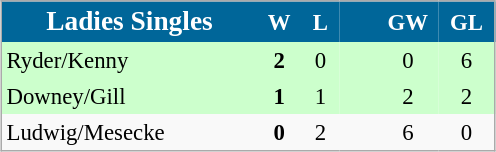<table align=center cellpadding="3" cellspacing="0" style="background: #f9f9f9; border: 1px #aaa solid; border-collapse: collapse; font-size: 95%;" width=330>
<tr bgcolor=#006699 style="color:white;">
<th width=34% style=font-size:120%><strong>Ladies Singles</strong></th>
<th width=5%>W</th>
<th width=5%>L</th>
<th width=5%></th>
<th width=5%>GW</th>
<th width=5%>GL</th>
</tr>
<tr align=center bgcolor=#ccffcc>
<td align=left> Ryder/Kenny</td>
<td><strong>2</strong></td>
<td>0</td>
<td></td>
<td>0</td>
<td>6</td>
</tr>
<tr align=center bgcolor=#ccffcc>
<td align=left> Downey/Gill</td>
<td><strong>1</strong></td>
<td>1</td>
<td></td>
<td>2</td>
<td>2</td>
</tr>
<tr align=center>
<td align=left> Ludwig/Mesecke</td>
<td><strong>0</strong></td>
<td>2</td>
<td></td>
<td>6</td>
<td>0</td>
</tr>
</table>
